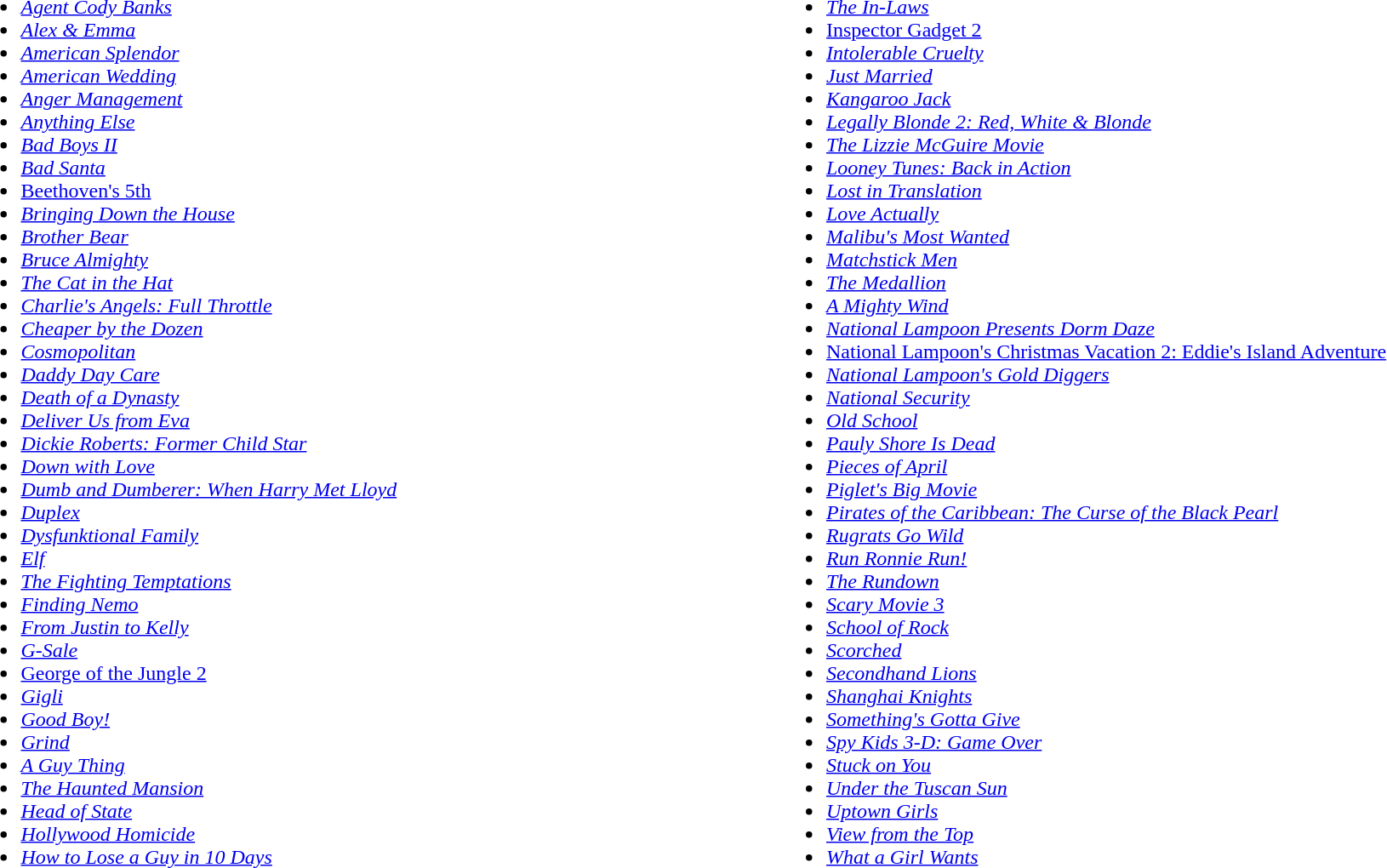<table style="width:100%;">
<tr valign ="top">
<td width=50%><br><ul><li><em><a href='#'>Agent Cody Banks</a></em></li><li><em><a href='#'>Alex & Emma</a></em></li><li><em><a href='#'>American Splendor</a></em></li><li><em><a href='#'>American Wedding</a></em></li><li><em><a href='#'>Anger Management</a></em></li><li><em><a href='#'>Anything Else</a></em></li><li><em><a href='#'>Bad Boys II</a></em></li><li><em><a href='#'>Bad Santa</a></em></li><li><a href='#'>Beethoven's 5th</a></li><li><em><a href='#'>Bringing Down the House</a></em></li><li><em><a href='#'>Brother Bear</a></em></li><li><em><a href='#'>Bruce Almighty</a></em></li><li><em><a href='#'>The Cat in the Hat</a></em></li><li><em><a href='#'>Charlie's Angels: Full Throttle</a></em></li><li><em><a href='#'>Cheaper by the Dozen</a></em></li><li><em><a href='#'>Cosmopolitan</a></em></li><li><em><a href='#'>Daddy Day Care</a></em></li><li><em><a href='#'>Death of a Dynasty</a></em></li><li><em><a href='#'>Deliver Us from Eva</a></em></li><li><em><a href='#'>Dickie Roberts: Former Child Star</a></em></li><li><em><a href='#'>Down with Love</a></em></li><li><em><a href='#'>Dumb and Dumberer: When Harry Met Lloyd</a></em></li><li><em><a href='#'>Duplex</a></em></li><li><em><a href='#'>Dysfunktional Family</a></em></li><li><em><a href='#'>Elf</a></em></li><li><em><a href='#'>The Fighting Temptations</a></em></li><li><em><a href='#'>Finding Nemo</a></em></li><li><em><a href='#'>From Justin to Kelly</a></em></li><li><em><a href='#'>G-Sale</a></em></li><li><a href='#'>George of the Jungle 2</a></li><li><em><a href='#'>Gigli</a></em></li><li><em><a href='#'>Good Boy!</a></em></li><li><em><a href='#'>Grind</a></em></li><li><em><a href='#'>A Guy Thing</a></em></li><li><em><a href='#'>The Haunted Mansion</a></em></li><li><em><a href='#'>Head of State</a></em></li><li><em><a href='#'>Hollywood Homicide</a></em></li><li><em><a href='#'>How to Lose a Guy in 10 Days</a></em></li></ul></td>
<td width=50%><br><ul><li><em><a href='#'>The In-Laws</a></em></li><li><a href='#'>Inspector Gadget 2</a></li><li><em><a href='#'>Intolerable Cruelty</a></em></li><li><em><a href='#'>Just Married</a></em></li><li><em><a href='#'>Kangaroo Jack</a></em></li><li><em><a href='#'>Legally Blonde 2: Red, White & Blonde</a></em></li><li><em><a href='#'>The Lizzie McGuire Movie</a></em></li><li><em><a href='#'>Looney Tunes: Back in Action</a></em></li><li><em><a href='#'>Lost in Translation</a></em></li><li><em><a href='#'>Love Actually</a></em></li><li><em><a href='#'>Malibu's Most Wanted</a></em></li><li><em><a href='#'>Matchstick Men</a></em></li><li><em><a href='#'>The Medallion</a></em></li><li><em><a href='#'>A Mighty Wind</a></em></li><li><em><a href='#'>National Lampoon Presents Dorm Daze</a></em></li><li><a href='#'>National Lampoon's Christmas Vacation 2: Eddie's Island Adventure</a></li><li><em><a href='#'>National Lampoon's Gold Diggers</a></em></li><li><em><a href='#'>National Security</a></em></li><li><em><a href='#'>Old School</a></em></li><li><em><a href='#'>Pauly Shore Is Dead</a></em></li><li><em><a href='#'>Pieces of April</a></em></li><li><em><a href='#'>Piglet's Big Movie</a></em></li><li><em><a href='#'>Pirates of the Caribbean: The Curse of the Black Pearl</a></em></li><li><em><a href='#'>Rugrats Go Wild</a></em></li><li><em><a href='#'>Run Ronnie Run!</a></em></li><li><em><a href='#'>The Rundown</a></em></li><li><em><a href='#'>Scary Movie 3</a></em></li><li><em><a href='#'>School of Rock</a></em></li><li><em><a href='#'>Scorched</a></em></li><li><em><a href='#'>Secondhand Lions</a></em></li><li><em><a href='#'>Shanghai Knights</a></em></li><li><em><a href='#'>Something's Gotta Give</a></em></li><li><em><a href='#'>Spy Kids 3-D: Game Over</a></em></li><li><em><a href='#'>Stuck on You</a></em></li><li><em><a href='#'>Under the Tuscan Sun</a></em></li><li><em><a href='#'>Uptown Girls</a></em></li><li><em><a href='#'>View from the Top</a></em></li><li><em><a href='#'>What a Girl Wants</a></em></li></ul></td>
</tr>
</table>
